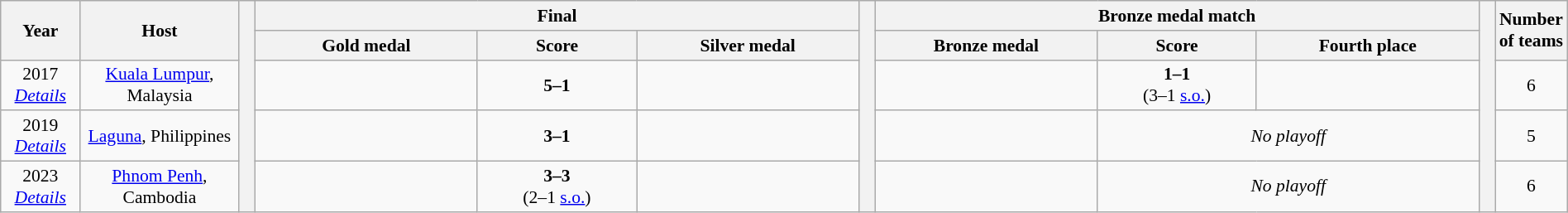<table class="wikitable" style="text-align:center;width:100%; font-size:90%;">
<tr>
<th rowspan=2 width=5%>Year</th>
<th rowspan=2 width=10%>Host</th>
<th width=1% rowspan=5></th>
<th colspan=3>Final</th>
<th width=1% rowspan=5></th>
<th colspan=3>Bronze medal match</th>
<th width=1% rowspan=5></th>
<th width=4% rowspan=2>Number of teams</th>
</tr>
<tr>
<th width=14%>Gold medal</th>
<th width=10%>Score</th>
<th width=14%>Silver medal</th>
<th width=14%>Bronze medal</th>
<th width=10%>Score</th>
<th width=14%>Fourth place</th>
</tr>
<tr>
<td>2017<br><em><a href='#'>Details</a></em></td>
<td><a href='#'>Kuala Lumpur</a>, Malaysia</td>
<td><strong></strong></td>
<td><strong>5–1</strong></td>
<td></td>
<td></td>
<td><strong>1–1</strong><br>(3–1 <a href='#'>s.o.</a>)</td>
<td></td>
<td>6</td>
</tr>
<tr>
<td>2019<br><em><a href='#'>Details</a></em></td>
<td><a href='#'>Laguna</a>, Philippines</td>
<td><strong></strong></td>
<td><strong>3–1</strong></td>
<td></td>
<td><br></td>
<td colspan=2><em>No playoff</em></td>
<td>5</td>
</tr>
<tr>
<td>2023<br><em><a href='#'>Details</a></em></td>
<td><a href='#'>Phnom Penh</a>, Cambodia</td>
<td><strong></strong></td>
<td><strong>3–3</strong><br>(2–1 <a href='#'>s.o.</a>)</td>
<td></td>
<td><br></td>
<td colspan=2><em>No playoff</em></td>
<td>6</td>
</tr>
</table>
